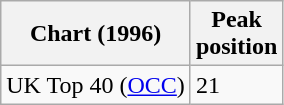<table class="wikitable">
<tr>
<th>Chart (1996)</th>
<th>Peak<br>position</th>
</tr>
<tr>
<td>UK Top 40 (<a href='#'>OCC</a>)</td>
<td>21</td>
</tr>
</table>
